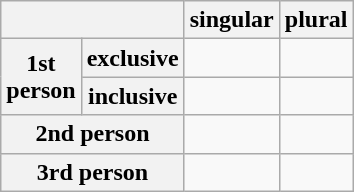<table class="wikitable" style="text-align: center;">
<tr>
<th colspan="2"></th>
<th>singular</th>
<th>plural</th>
</tr>
<tr>
<th rowspan="2">1st<br>person</th>
<th>exclusive</th>
<td></td>
<td></td>
</tr>
<tr>
<th>inclusive</th>
<td></td>
<td></td>
</tr>
<tr>
<th colspan="2">2nd person</th>
<td></td>
<td></td>
</tr>
<tr>
<th colspan="2">3rd person</th>
<td></td>
<td></td>
</tr>
</table>
